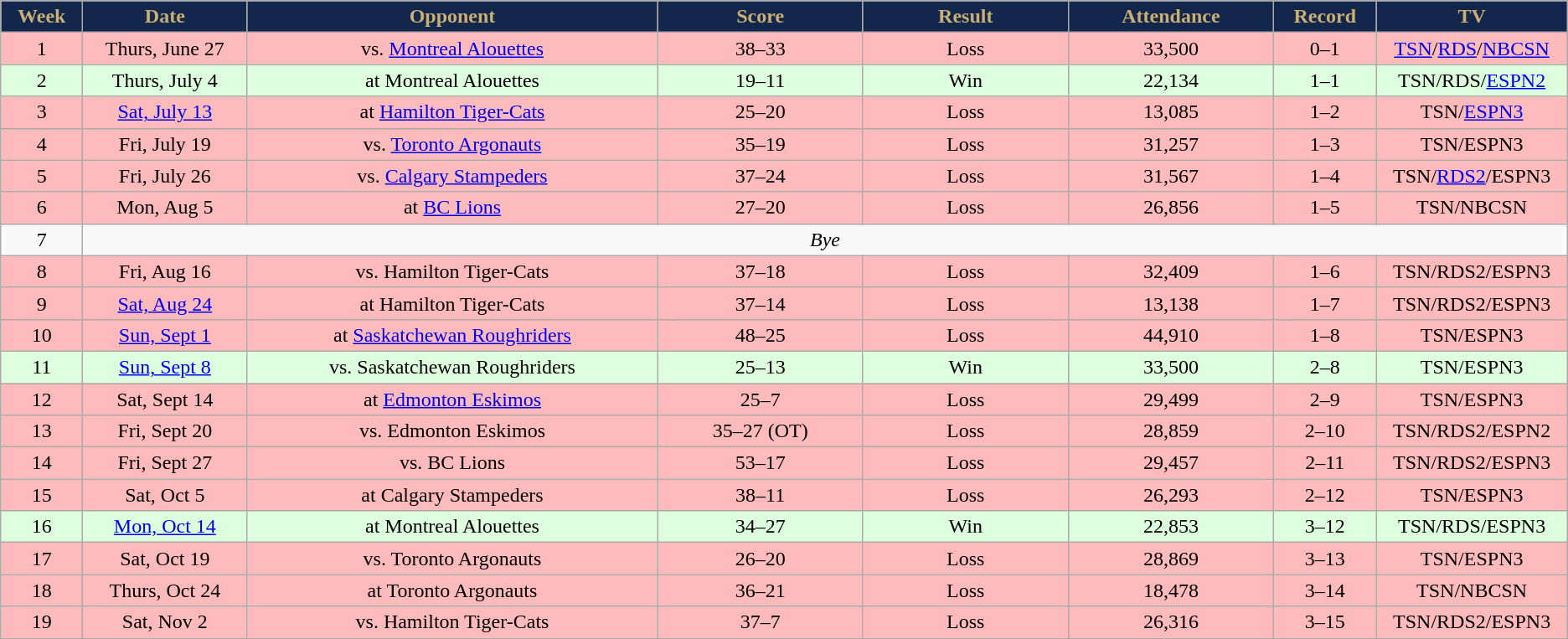<table class="wikitable sortable">
<tr>
<th style="background:#13264B;color:#C9AF74;" width="4%">Week</th>
<th style="background:#13264B;color:#C9AF74;" width="8%">Date</th>
<th style="background:#13264B;color:#C9AF74;" width="20%">Opponent</th>
<th style="background:#13264B;color:#C9AF74;" width="10%">Score</th>
<th style="background:#13264B;color:#C9AF74;" width="10%">Result</th>
<th style="background:#13264B;color:#C9AF74;" width="10%">Attendance</th>
<th style="background:#13264B;color:#C9AF74;" width="5%">Record</th>
<th style="background:#13264B;color:#C9AF74;" width="5%">TV</th>
</tr>
<tr align="center" bgcolor="#ffbbbb">
<td>1</td>
<td>Thurs, June 27</td>
<td>vs. <a href='#'>Montreal Alouettes</a></td>
<td>38–33</td>
<td>Loss</td>
<td>33,500</td>
<td>0–1</td>
<td><a href='#'>TSN</a>/<a href='#'>RDS</a>/<a href='#'>NBCSN</a></td>
</tr>
<tr align="center" bgcolor="#ddffdd">
<td>2</td>
<td>Thurs, July 4</td>
<td>at Montreal Alouettes</td>
<td>19–11</td>
<td>Win</td>
<td>22,134</td>
<td>1–1</td>
<td>TSN/RDS/<a href='#'>ESPN2</a></td>
</tr>
<tr align="center" bgcolor="#ffbbbb">
<td>3</td>
<td><a href='#'>Sat, July 13</a></td>
<td>at <a href='#'>Hamilton Tiger-Cats</a></td>
<td>25–20</td>
<td>Loss</td>
<td>13,085</td>
<td>1–2</td>
<td>TSN/<a href='#'>ESPN3</a></td>
</tr>
<tr align="center" bgcolor="#ffbbbb">
<td>4</td>
<td>Fri, July 19</td>
<td>vs. <a href='#'>Toronto Argonauts</a></td>
<td>35–19</td>
<td>Loss</td>
<td>31,257</td>
<td>1–3</td>
<td>TSN/ESPN3</td>
</tr>
<tr align="center" bgcolor="#ffbbbb">
<td>5</td>
<td>Fri, July 26</td>
<td>vs. <a href='#'>Calgary Stampeders</a></td>
<td>37–24</td>
<td>Loss</td>
<td>31,567</td>
<td>1–4</td>
<td>TSN/<a href='#'>RDS2</a>/ESPN3</td>
</tr>
<tr align="center" bgcolor="#ffbbbb">
<td>6</td>
<td>Mon, Aug 5</td>
<td>at <a href='#'>BC Lions</a></td>
<td>27–20</td>
<td>Loss</td>
<td>26,856</td>
<td>1–5</td>
<td>TSN/NBCSN</td>
</tr>
<tr align="center">
<td>7</td>
<td colspan="7"><em>Bye</em></td>
</tr>
<tr align="center" bgcolor="#ffbbbb">
<td>8</td>
<td>Fri, Aug 16</td>
<td>vs. Hamilton Tiger-Cats</td>
<td>37–18</td>
<td>Loss</td>
<td>32,409</td>
<td>1–6</td>
<td>TSN/RDS2/ESPN3</td>
</tr>
<tr align="center" bgcolor="#ffbbbb">
<td>9</td>
<td><a href='#'>Sat, Aug 24</a></td>
<td>at Hamilton Tiger-Cats</td>
<td>37–14</td>
<td>Loss</td>
<td>13,138</td>
<td>1–7</td>
<td>TSN/RDS2/ESPN3</td>
</tr>
<tr align="center" bgcolor="#ffbbbb">
<td>10</td>
<td><a href='#'>Sun, Sept 1</a></td>
<td>at <a href='#'>Saskatchewan Roughriders</a></td>
<td>48–25</td>
<td>Loss</td>
<td>44,910</td>
<td>1–8</td>
<td>TSN/ESPN3</td>
</tr>
<tr align="center" bgcolor="#ddffdd">
<td>11</td>
<td><a href='#'>Sun, Sept 8</a></td>
<td>vs. Saskatchewan Roughriders</td>
<td>25–13</td>
<td>Win</td>
<td>33,500</td>
<td>2–8</td>
<td>TSN/ESPN3</td>
</tr>
<tr align="center" bgcolor="#ffbbbb">
<td>12</td>
<td>Sat, Sept 14</td>
<td>at <a href='#'>Edmonton Eskimos</a></td>
<td>25–7</td>
<td>Loss</td>
<td>29,499</td>
<td>2–9</td>
<td>TSN/ESPN3</td>
</tr>
<tr align="center" bgcolor="#ffbbbb">
<td>13</td>
<td>Fri, Sept 20</td>
<td>vs. Edmonton Eskimos</td>
<td>35–27 (OT)</td>
<td>Loss</td>
<td>28,859</td>
<td>2–10</td>
<td>TSN/RDS2/ESPN2</td>
</tr>
<tr align="center" bgcolor="#ffbbbb">
<td>14</td>
<td>Fri, Sept 27</td>
<td>vs. BC Lions</td>
<td>53–17</td>
<td>Loss</td>
<td>29,457</td>
<td>2–11</td>
<td>TSN/RDS2/ESPN3</td>
</tr>
<tr align="center" bgcolor="#ffbbbb">
<td>15</td>
<td>Sat, Oct 5</td>
<td>at Calgary Stampeders</td>
<td>38–11</td>
<td>Loss</td>
<td>26,293</td>
<td>2–12</td>
<td>TSN/ESPN3</td>
</tr>
<tr align="center" bgcolor="#ddffdd">
<td>16</td>
<td><a href='#'>Mon, Oct 14</a></td>
<td>at Montreal Alouettes</td>
<td>34–27</td>
<td>Win</td>
<td>22,853</td>
<td>3–12</td>
<td>TSN/RDS/ESPN3</td>
</tr>
<tr align="center" bgcolor="#ffbbbb">
<td>17</td>
<td>Sat, Oct 19</td>
<td>vs. Toronto Argonauts</td>
<td>26–20</td>
<td>Loss</td>
<td>28,869</td>
<td>3–13</td>
<td>TSN/ESPN3</td>
</tr>
<tr align="center" bgcolor="#ffbbbb">
<td>18</td>
<td>Thurs, Oct 24</td>
<td>at Toronto Argonauts</td>
<td>36–21</td>
<td>Loss</td>
<td>18,478</td>
<td>3–14</td>
<td>TSN/NBCSN</td>
</tr>
<tr align="center" bgcolor="#ffbbbb">
<td>19</td>
<td>Sat, Nov 2</td>
<td>vs. Hamilton Tiger-Cats</td>
<td>37–7</td>
<td>Loss</td>
<td>26,316</td>
<td>3–15</td>
<td>TSN/RDS2/ESPN3</td>
</tr>
<tr>
</tr>
</table>
